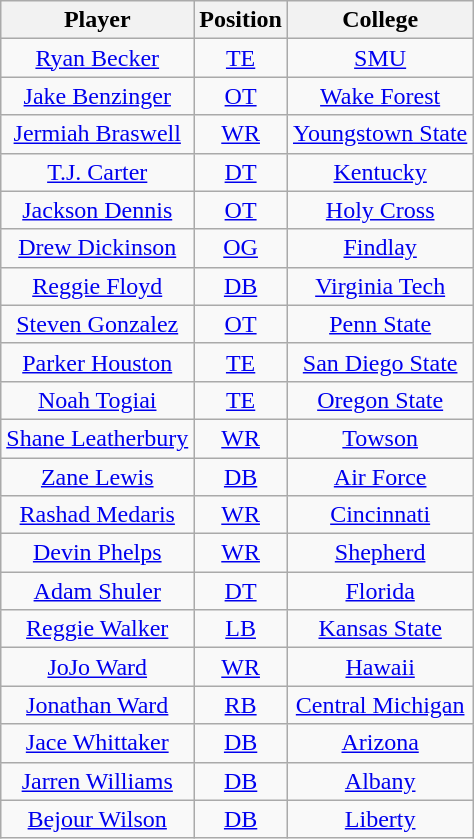<table class="wikitable" style="text-align:center">
<tr>
<th>Player</th>
<th>Position</th>
<th>College</th>
</tr>
<tr>
<td><a href='#'>Ryan Becker</a></td>
<td><a href='#'>TE</a></td>
<td><a href='#'>SMU</a></td>
</tr>
<tr>
<td><a href='#'>Jake Benzinger</a></td>
<td><a href='#'>OT</a></td>
<td><a href='#'>Wake Forest</a></td>
</tr>
<tr>
<td><a href='#'>Jermiah Braswell</a></td>
<td><a href='#'>WR</a></td>
<td><a href='#'>Youngstown State</a></td>
</tr>
<tr>
<td><a href='#'>T.J. Carter</a></td>
<td><a href='#'>DT</a></td>
<td><a href='#'>Kentucky</a></td>
</tr>
<tr>
<td><a href='#'>Jackson Dennis</a></td>
<td><a href='#'>OT</a></td>
<td><a href='#'>Holy Cross</a></td>
</tr>
<tr>
<td><a href='#'>Drew Dickinson</a></td>
<td><a href='#'>OG</a></td>
<td><a href='#'>Findlay</a></td>
</tr>
<tr>
<td><a href='#'>Reggie Floyd</a></td>
<td><a href='#'>DB</a></td>
<td><a href='#'>Virginia Tech</a></td>
</tr>
<tr>
<td><a href='#'>Steven Gonzalez</a></td>
<td><a href='#'>OT</a></td>
<td><a href='#'>Penn State</a></td>
</tr>
<tr>
<td><a href='#'>Parker Houston</a></td>
<td><a href='#'>TE</a></td>
<td><a href='#'>San Diego State</a></td>
</tr>
<tr>
<td><a href='#'>Noah Togiai</a></td>
<td><a href='#'>TE</a></td>
<td><a href='#'>Oregon State</a></td>
</tr>
<tr>
<td><a href='#'>Shane Leatherbury</a></td>
<td><a href='#'>WR</a></td>
<td><a href='#'>Towson</a></td>
</tr>
<tr>
<td><a href='#'>Zane Lewis</a></td>
<td><a href='#'>DB</a></td>
<td><a href='#'>Air Force</a></td>
</tr>
<tr>
<td><a href='#'>Rashad Medaris</a></td>
<td><a href='#'>WR</a></td>
<td><a href='#'>Cincinnati</a></td>
</tr>
<tr>
<td><a href='#'>Devin Phelps</a></td>
<td><a href='#'>WR</a></td>
<td><a href='#'>Shepherd</a></td>
</tr>
<tr>
<td><a href='#'>Adam Shuler</a></td>
<td><a href='#'>DT</a></td>
<td><a href='#'>Florida</a></td>
</tr>
<tr>
<td><a href='#'>Reggie Walker</a></td>
<td><a href='#'>LB</a></td>
<td><a href='#'>Kansas State</a></td>
</tr>
<tr>
<td><a href='#'>JoJo Ward</a></td>
<td><a href='#'>WR</a></td>
<td><a href='#'>Hawaii</a></td>
</tr>
<tr>
<td><a href='#'>Jonathan Ward</a></td>
<td><a href='#'>RB</a></td>
<td><a href='#'>Central Michigan</a></td>
</tr>
<tr>
<td><a href='#'>Jace Whittaker</a></td>
<td><a href='#'>DB</a></td>
<td><a href='#'>Arizona</a></td>
</tr>
<tr>
<td><a href='#'>Jarren Williams</a></td>
<td><a href='#'>DB</a></td>
<td><a href='#'>Albany</a></td>
</tr>
<tr>
<td><a href='#'>Bejour Wilson</a></td>
<td><a href='#'>DB</a></td>
<td><a href='#'>Liberty</a></td>
</tr>
</table>
